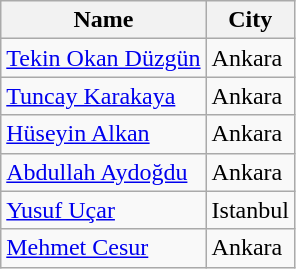<table class="wikitable">
<tr>
<th>Name</th>
<th>City</th>
</tr>
<tr>
<td><a href='#'>Tekin Okan Düzgün</a></td>
<td>Ankara</td>
</tr>
<tr>
<td><a href='#'>Tuncay Karakaya</a></td>
<td>Ankara</td>
</tr>
<tr>
<td><a href='#'>Hüseyin Alkan</a></td>
<td>Ankara</td>
</tr>
<tr>
<td><a href='#'>Abdullah Aydoğdu</a></td>
<td>Ankara</td>
</tr>
<tr>
<td><a href='#'>Yusuf Uçar</a></td>
<td>Istanbul</td>
</tr>
<tr>
<td><a href='#'>Mehmet Cesur</a></td>
<td>Ankara</td>
</tr>
</table>
